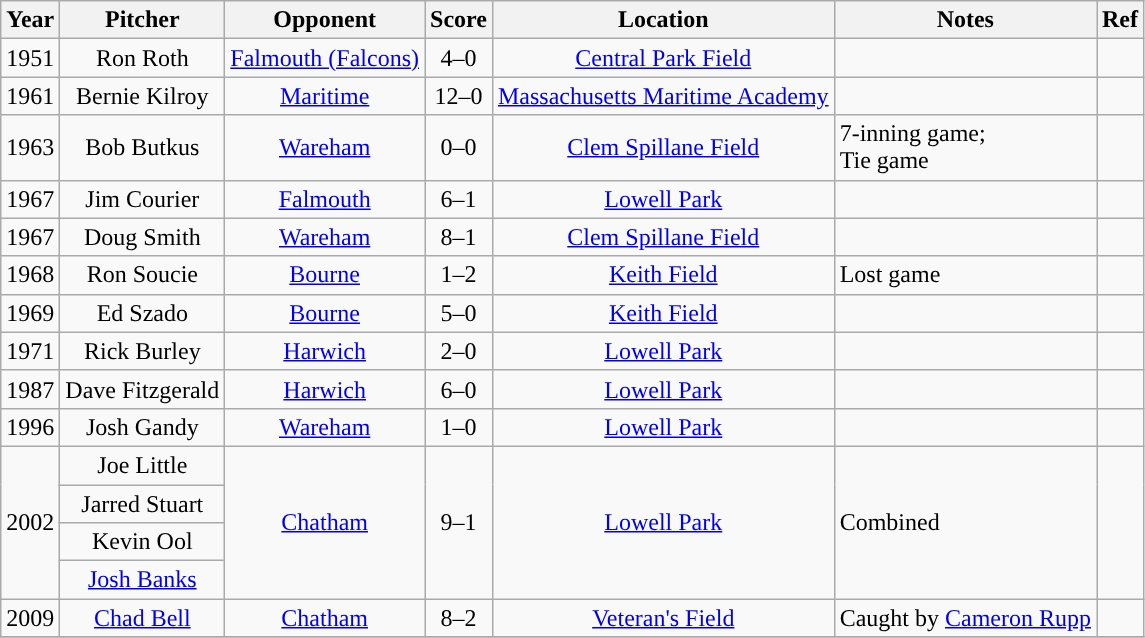<table class="wikitable" style="text-align:center">
<tr>
<th scope="col">Year</th>
<th scope="col">Pitcher</th>
<th scope="col">Opponent</th>
<th scope="col">Score</th>
<th scope="col">Location</th>
<th scope="col">Notes</th>
<th scope="col">Ref</th>
</tr>
<tr>
<td>1951</td>
<td>Ron Roth</td>
<td><a href='#'>Falmouth (Falcons)</a></td>
<td>4–0</td>
<td><a href='#'>Central Park Field</a></td>
<td></td>
<td></td>
</tr>
<tr>
<td>1961</td>
<td>Bernie Kilroy</td>
<td><a href='#'>Maritime</a></td>
<td>12–0</td>
<td><a href='#'>Massachusetts Maritime Academy</a></td>
<td></td>
<td></td>
</tr>
<tr>
<td>1963</td>
<td>Bob Butkus</td>
<td><a href='#'>Wareham</a></td>
<td>0–0</td>
<td><a href='#'>Clem Spillane Field</a></td>
<td style="text-align:left">7-inning game;<br>Tie game</td>
<td></td>
</tr>
<tr>
<td>1967</td>
<td>Jim Courier</td>
<td><a href='#'>Falmouth</a></td>
<td>6–1</td>
<td><a href='#'>Lowell Park</a></td>
<td></td>
<td></td>
</tr>
<tr>
<td>1967</td>
<td>Doug Smith</td>
<td><a href='#'>Wareham</a></td>
<td>8–1</td>
<td><a href='#'>Clem Spillane Field</a></td>
<td></td>
<td></td>
</tr>
<tr>
<td>1968</td>
<td>Ron Soucie</td>
<td><a href='#'>Bourne</a></td>
<td>1–2</td>
<td><a href='#'>Keith Field</a></td>
<td style="text-align:left">Lost game</td>
<td></td>
</tr>
<tr>
<td>1969</td>
<td>Ed Szado</td>
<td><a href='#'>Bourne</a></td>
<td>5–0</td>
<td><a href='#'>Keith Field</a></td>
<td></td>
<td></td>
</tr>
<tr>
<td>1971</td>
<td>Rick Burley</td>
<td><a href='#'>Harwich</a></td>
<td>2–0</td>
<td><a href='#'>Lowell Park</a></td>
<td></td>
<td></td>
</tr>
<tr>
<td>1987</td>
<td>Dave Fitzgerald</td>
<td><a href='#'>Harwich</a></td>
<td>6–0</td>
<td><a href='#'>Lowell Park</a></td>
<td></td>
<td></td>
</tr>
<tr>
<td>1996</td>
<td>Josh Gandy</td>
<td><a href='#'>Wareham</a></td>
<td>1–0</td>
<td><a href='#'>Lowell Park</a></td>
<td></td>
<td></td>
</tr>
<tr>
<td rowspan="4">2002</td>
<td>Joe Little</td>
<td rowspan="4"><a href='#'>Chatham</a></td>
<td rowspan="4">9–1</td>
<td rowspan="4"><a href='#'>Lowell Park</a></td>
<td style="text-align:left" rowspan="4">Combined</td>
<td rowspan="4"></td>
</tr>
<tr>
<td>Jarred Stuart</td>
</tr>
<tr>
<td>Kevin Ool</td>
</tr>
<tr>
<td><a href='#'>Josh Banks</a></td>
</tr>
<tr>
<td>2009</td>
<td><a href='#'>Chad Bell</a></td>
<td><a href='#'>Chatham</a></td>
<td>8–2</td>
<td><a href='#'>Veteran's Field</a></td>
<td style="text-align:left">Caught by <a href='#'>Cameron Rupp</a></td>
<td></td>
</tr>
<tr>
</tr>
</table>
